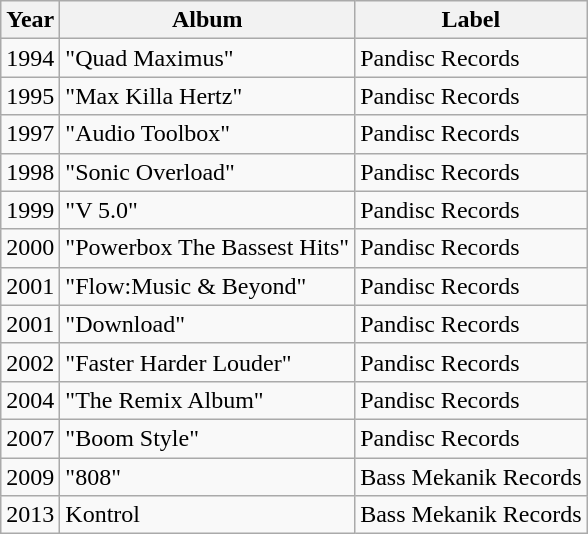<table class="wikitable">
<tr>
<th align="center" rowspan="1">Year</th>
<th align="center" rowspan="1">Album</th>
<th align="center" rowspan="1">Label</th>
</tr>
<tr>
<td align="center">1994</td>
<td align="left">"Quad Maximus"</td>
<td align="left">Pandisc Records</td>
</tr>
<tr>
<td align="center">1995</td>
<td align="left">"Max Killa Hertz"</td>
<td align="left">Pandisc Records</td>
</tr>
<tr>
<td align="center">1997</td>
<td align="left">"Audio Toolbox"</td>
<td align="left">Pandisc Records</td>
</tr>
<tr>
<td align="center">1998</td>
<td align="left">"Sonic Overload"</td>
<td align="left">Pandisc Records</td>
</tr>
<tr>
<td align="center">1999</td>
<td align="left">"V 5.0"</td>
<td align="left">Pandisc Records</td>
</tr>
<tr>
<td align="center">2000</td>
<td align="left">"Powerbox The Bassest Hits"</td>
<td align="left">Pandisc Records</td>
</tr>
<tr>
<td align="center">2001</td>
<td align="left">"Flow:Music & Beyond"</td>
<td align="left">Pandisc Records</td>
</tr>
<tr>
<td align="center">2001</td>
<td align="left">"Download"</td>
<td align="left">Pandisc Records</td>
</tr>
<tr>
<td align="center">2002</td>
<td align="left">"Faster Harder Louder"</td>
<td align="left">Pandisc Records</td>
</tr>
<tr>
<td align="center">2004</td>
<td align="left">"The Remix Album"</td>
<td align="left">Pandisc Records</td>
</tr>
<tr>
<td align="center">2007</td>
<td align="left">"Boom Style"</td>
<td align="left">Pandisc Records</td>
</tr>
<tr>
<td align="center">2009</td>
<td align="left">"808"</td>
<td align="left">Bass Mekanik Records</td>
</tr>
<tr>
<td align="center">2013</td>
<td align="left">Kontrol</td>
<td align="left">Bass Mekanik Records</td>
</tr>
</table>
